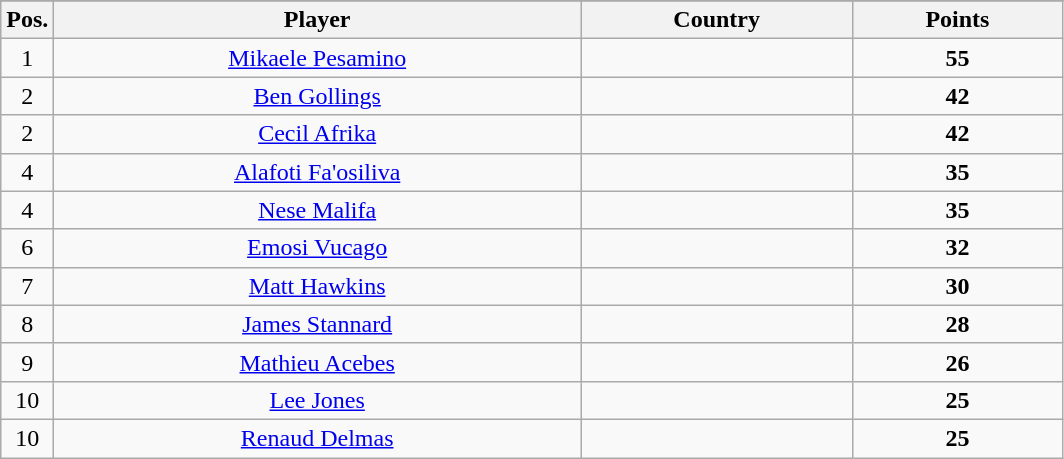<table class="wikitable" style="text-align:center">
<tr bgcolor="#efefef">
</tr>
<tr bgcolor="#efefef">
<th width=5%>Pos.</th>
<th>Player</th>
<th>Country</th>
<th>Points</th>
</tr>
<tr>
<td>1</td>
<td><a href='#'>Mikaele Pesamino</a></td>
<td></td>
<td><strong>55</strong></td>
</tr>
<tr>
<td>2</td>
<td><a href='#'>Ben Gollings</a></td>
<td></td>
<td><strong>42</strong></td>
</tr>
<tr>
<td>2</td>
<td><a href='#'>Cecil Afrika</a></td>
<td></td>
<td><strong>42</strong></td>
</tr>
<tr>
<td>4</td>
<td><a href='#'>Alafoti Fa'osiliva</a></td>
<td></td>
<td><strong>35</strong></td>
</tr>
<tr>
<td>4</td>
<td><a href='#'>Nese Malifa</a></td>
<td></td>
<td><strong>35</strong></td>
</tr>
<tr>
<td>6</td>
<td><a href='#'>Emosi Vucago</a></td>
<td></td>
<td><strong>32</strong></td>
</tr>
<tr>
<td>7</td>
<td><a href='#'>Matt Hawkins</a></td>
<td></td>
<td><strong>30</strong></td>
</tr>
<tr>
<td>8</td>
<td><a href='#'>James Stannard</a></td>
<td></td>
<td><strong>28</strong></td>
</tr>
<tr>
<td>9</td>
<td><a href='#'>Mathieu Acebes</a></td>
<td></td>
<td><strong>26</strong></td>
</tr>
<tr>
<td>10</td>
<td><a href='#'>Lee Jones</a></td>
<td></td>
<td><strong>25</strong></td>
</tr>
<tr>
<td>10</td>
<td><a href='#'>Renaud Delmas</a></td>
<td></td>
<td><strong>25</strong></td>
</tr>
</table>
